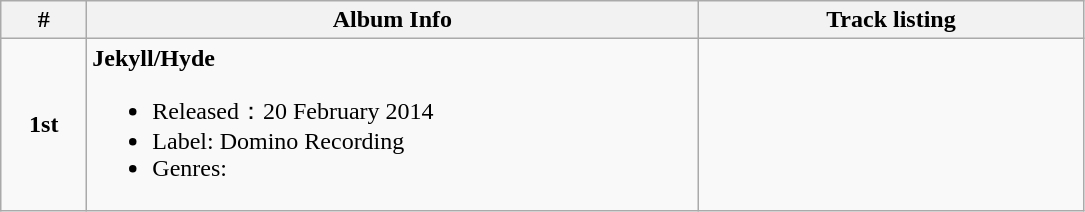<table class="wikitable">
<tr>
<th align="left" width="50px">#</th>
<th align="left" width="400px">Album Info</th>
<th align="left" width="250px">Track listing</th>
</tr>
<tr>
<td align="center"><strong>1st</strong></td>
<td align="left"><strong>Jekyll/Hyde</strong><br><ul><li>Released：20 February 2014</li><li>Label: Domino Recording</li><li>Genres: </li></ul></td>
<td align="left" style="font-size: 85%;"><br></td>
</tr>
</table>
